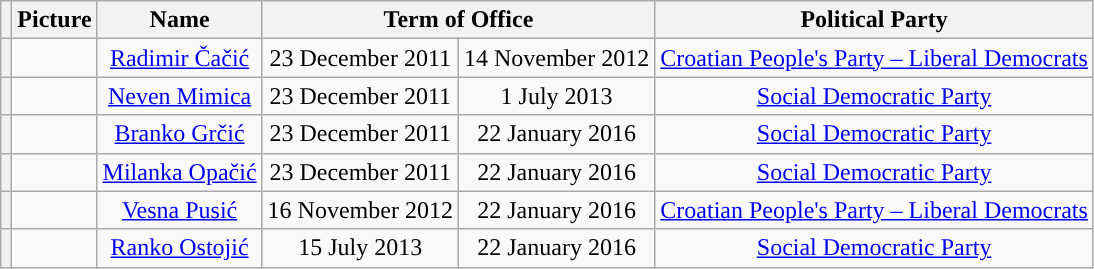<table class="wikitable" style="text-align:center">
<tr>
<th></th>
<th>Picture</th>
<th>Name<br></th>
<th colspan="2">Term of Office</th>
<th>Political Party</th>
</tr>
<tr>
<th style="background:"></th>
<td></td>
<td><a href='#'>Radimir Čačić</a><br></td>
<td>23 December 2011</td>
<td>14 November 2012</td>
<td><a href='#'>Croatian People's Party – Liberal Democrats</a></td>
</tr>
<tr>
<th style="background:"></th>
<td></td>
<td><a href='#'>Neven Mimica</a><br></td>
<td>23 December 2011</td>
<td>1 July 2013</td>
<td><a href='#'>Social Democratic Party</a></td>
</tr>
<tr>
<th style="background:"></th>
<td></td>
<td><a href='#'>Branko Grčić</a><br></td>
<td>23 December 2011</td>
<td>22 January 2016</td>
<td><a href='#'>Social Democratic Party</a></td>
</tr>
<tr>
<th style="background:"></th>
<td></td>
<td><a href='#'>Milanka Opačić</a><br></td>
<td>23 December 2011</td>
<td>22 January 2016</td>
<td><a href='#'>Social Democratic Party</a></td>
</tr>
<tr>
<th style="background:"></th>
<td></td>
<td><a href='#'>Vesna Pusić</a><br></td>
<td>16 November 2012</td>
<td>22 January 2016</td>
<td><a href='#'>Croatian People's Party – Liberal Democrats</a></td>
</tr>
<tr>
<th style="background:"></th>
<td></td>
<td><a href='#'>Ranko Ostojić</a><br></td>
<td>15 July 2013</td>
<td>22 January 2016</td>
<td><a href='#'>Social Democratic Party</a></td>
</tr>
</table>
